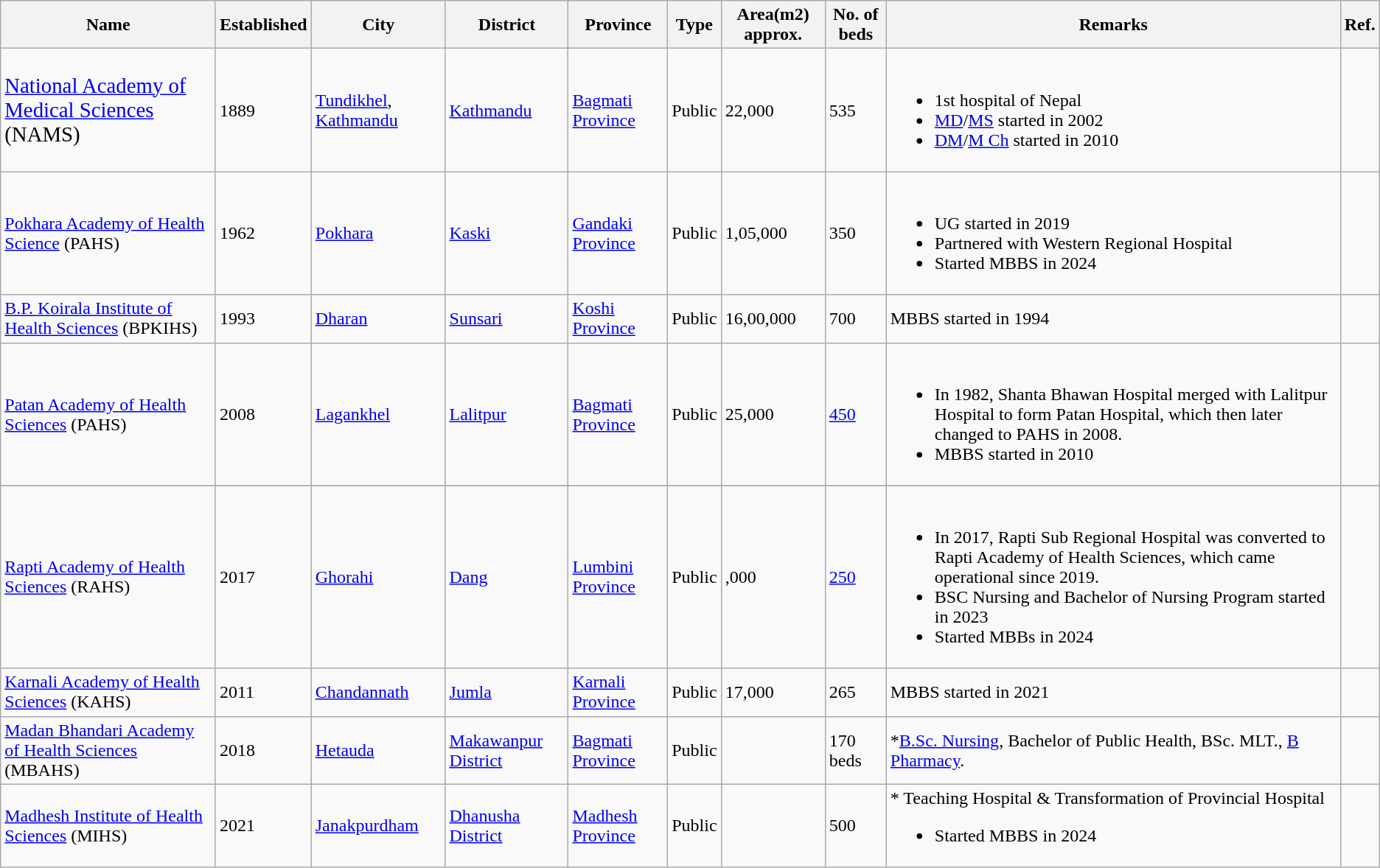<table class="wikitable sortable mw-collapsible">
<tr>
<th>Name</th>
<th>Established</th>
<th>City</th>
<th>District</th>
<th>Province</th>
<th>Type</th>
<th>Area(m2) approx.</th>
<th>No. of beds</th>
<th>Remarks</th>
<th>Ref.</th>
</tr>
<tr>
<td><a href='#'><big>National Academy of Medical Sciences</big></a> <big>(NAMS)</big></td>
<td>1889</td>
<td><a href='#'>Tundikhel</a>, <a href='#'>Kathmandu</a></td>
<td><a href='#'>Kathmandu</a></td>
<td><a href='#'>Bagmati Province</a></td>
<td>Public</td>
<td>22,000</td>
<td>535</td>
<td><br><ul><li>1st hospital of Nepal</li><li><a href='#'>MD</a>/<a href='#'>MS</a> started in 2002</li><li><a href='#'>DM</a>/<a href='#'>M Ch</a> started in 2010</li></ul></td>
<td></td>
</tr>
<tr>
<td><a href='#'>Pokhara Academy of Health Science</a> (PAHS)</td>
<td>1962</td>
<td><a href='#'>Pokhara</a></td>
<td><a href='#'>Kaski</a></td>
<td><a href='#'>Gandaki Province</a></td>
<td>Public</td>
<td>1,05,000</td>
<td>350</td>
<td><br><ul><li>UG started in 2019</li><li>Partnered with Western Regional Hospital</li><li>Started MBBS in 2024</li></ul></td>
<td></td>
</tr>
<tr>
<td><a href='#'>B.P. Koirala Institute of Health Sciences</a> (BPKIHS)</td>
<td>1993</td>
<td><a href='#'>Dharan</a></td>
<td><a href='#'>Sunsari</a></td>
<td><a href='#'>Koshi Province</a></td>
<td>Public</td>
<td>16,00,000</td>
<td>700</td>
<td>MBBS started in 1994</td>
<td></td>
</tr>
<tr>
<td><a href='#'>Patan Academy of Health Sciences</a> (PAHS)</td>
<td>2008</td>
<td><a href='#'>Lagankhel</a></td>
<td><a href='#'>Lalitpur</a></td>
<td><a href='#'>Bagmati Province</a></td>
<td>Public</td>
<td>25,000</td>
<td><a href='#'>450</a></td>
<td><br><ul><li>In 1982, Shanta Bhawan Hospital merged with Lalitpur Hospital to form Patan Hospital, which then later changed to PAHS in 2008.</li><li>MBBS started in 2010</li></ul></td>
<td></td>
</tr>
<tr>
</tr>
<tr>
<td><a href='#'>Rapti Academy of Health Sciences</a> (RAHS)</td>
<td>2017</td>
<td><a href='#'>Ghorahi</a></td>
<td><a href='#'>Dang</a></td>
<td><a href='#'>Lumbini Province</a></td>
<td>Public</td>
<td>,000</td>
<td><a href='#'>250</a></td>
<td><br><ul><li>In 2017, Rapti Sub Regional Hospital was converted to Rapti Academy of Health Sciences, which came operational since 2019.</li><li>BSC Nursing and Bachelor of Nursing Program started in 2023</li><li>Started MBBs in 2024</li></ul></td>
<td></td>
</tr>
<tr>
<td><a href='#'>Karnali Academy of Health Sciences</a> (KAHS)</td>
<td>2011</td>
<td><a href='#'>Chandannath</a></td>
<td><a href='#'>Jumla</a></td>
<td><a href='#'>Karnali Province</a></td>
<td>Public</td>
<td>17,000</td>
<td>265</td>
<td>MBBS started in 2021</td>
<td></td>
</tr>
<tr>
<td><a href='#'>Madan Bhandari Academy of Health Sciences</a> (MBAHS)</td>
<td>2018</td>
<td><a href='#'>Hetauda</a></td>
<td><a href='#'>Makawanpur District</a></td>
<td><a href='#'>Bagmati Province</a></td>
<td>Public</td>
<td></td>
<td>170 beds</td>
<td>*<a href='#'>B.Sc. Nursing</a>, Bachelor of Public Health, BSc. MLT., <a href='#'>B Pharmacy</a>.</td>
<td></td>
</tr>
<tr>
<td><a href='#'>Madhesh Institute of Health Sciences</a> (MIHS)</td>
<td>2021</td>
<td><a href='#'>Janakpurdham</a></td>
<td><a href='#'>Dhanusha District</a></td>
<td><a href='#'>Madhesh Province</a></td>
<td>Public</td>
<td></td>
<td>500</td>
<td>*  Teaching Hospital & Transformation of Provincial Hospital<br><ul><li>Started MBBS in 2024</li></ul></td>
<td></td>
</tr>
</table>
